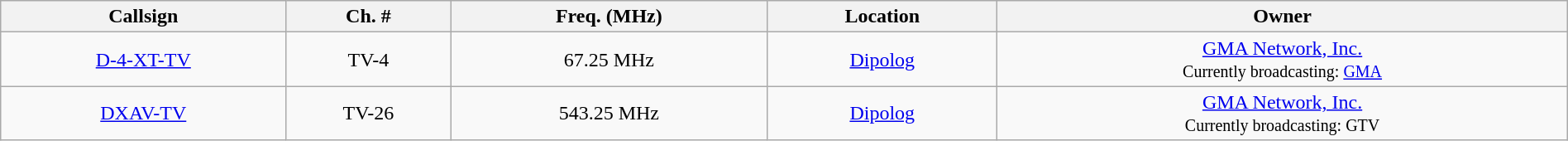<table class="wikitable" style="width:100%; text-align:center;">
<tr>
<th>Callsign</th>
<th>Ch. #</th>
<th>Freq. (MHz)</th>
<th>Location</th>
<th>Owner</th>
</tr>
<tr>
<td><a href='#'>D-4-XT-TV</a></td>
<td>TV-4</td>
<td>67.25 MHz</td>
<td><a href='#'>Dipolog</a></td>
<td><a href='#'>GMA Network, Inc.</a><br><small>Currently broadcasting: <a href='#'>GMA</a></small></td>
</tr>
<tr>
<td><a href='#'>DXAV-TV</a></td>
<td>TV-26</td>
<td>543.25 MHz</td>
<td><a href='#'>Dipolog</a></td>
<td><a href='#'>GMA Network, Inc.</a><br><small>Currently broadcasting: GTV</small></td>
</tr>
</table>
